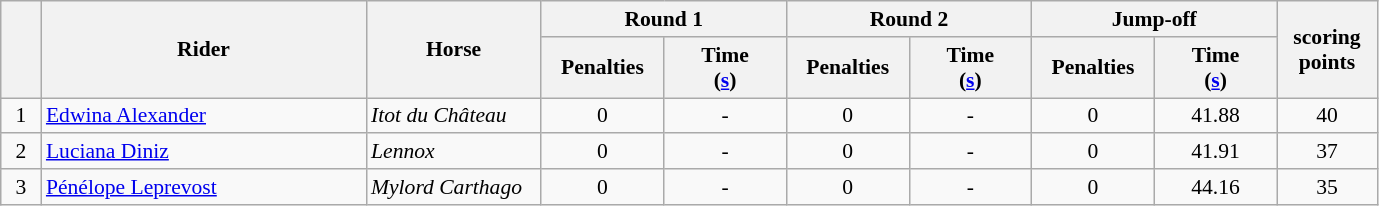<table class="wikitable" style="font-size: 90%">
<tr>
<th rowspan=2 width=20></th>
<th rowspan=2 width=210>Rider</th>
<th rowspan=2 width=110>Horse</th>
<th colspan=2>Round 1</th>
<th colspan=2>Round 2</th>
<th colspan=2>Jump-off</th>
<th rowspan=2 width=60>scoring<br>points</th>
</tr>
<tr>
<th width=75>Penalties</th>
<th width=75>Time<br>(<a href='#'>s</a>)</th>
<th width=75>Penalties</th>
<th width=75>Time<br>(<a href='#'>s</a>)</th>
<th width=75>Penalties</th>
<th width=75>Time<br>(<a href='#'>s</a>)</th>
</tr>
<tr>
<td align=center>1</td>
<td> <a href='#'>Edwina Alexander</a></td>
<td><em>Itot du Château</em></td>
<td align=center>0</td>
<td align=center>-</td>
<td align=center>0</td>
<td align=center>-</td>
<td align=center>0</td>
<td align=center>41.88</td>
<td align=center>40</td>
</tr>
<tr>
<td align=center>2</td>
<td> <a href='#'>Luciana Diniz</a></td>
<td><em>Lennox</em></td>
<td align=center>0</td>
<td align=center>-</td>
<td align=center>0</td>
<td align=center>-</td>
<td align=center>0</td>
<td align=center>41.91</td>
<td align=center>37</td>
</tr>
<tr>
<td align=center>3</td>
<td> <a href='#'>Pénélope Leprevost</a></td>
<td><em>Mylord Carthago</em></td>
<td align=center>0</td>
<td align=center>-</td>
<td align=center>0</td>
<td align=center>-</td>
<td align=center>0</td>
<td align=center>44.16</td>
<td align=center>35</td>
</tr>
</table>
